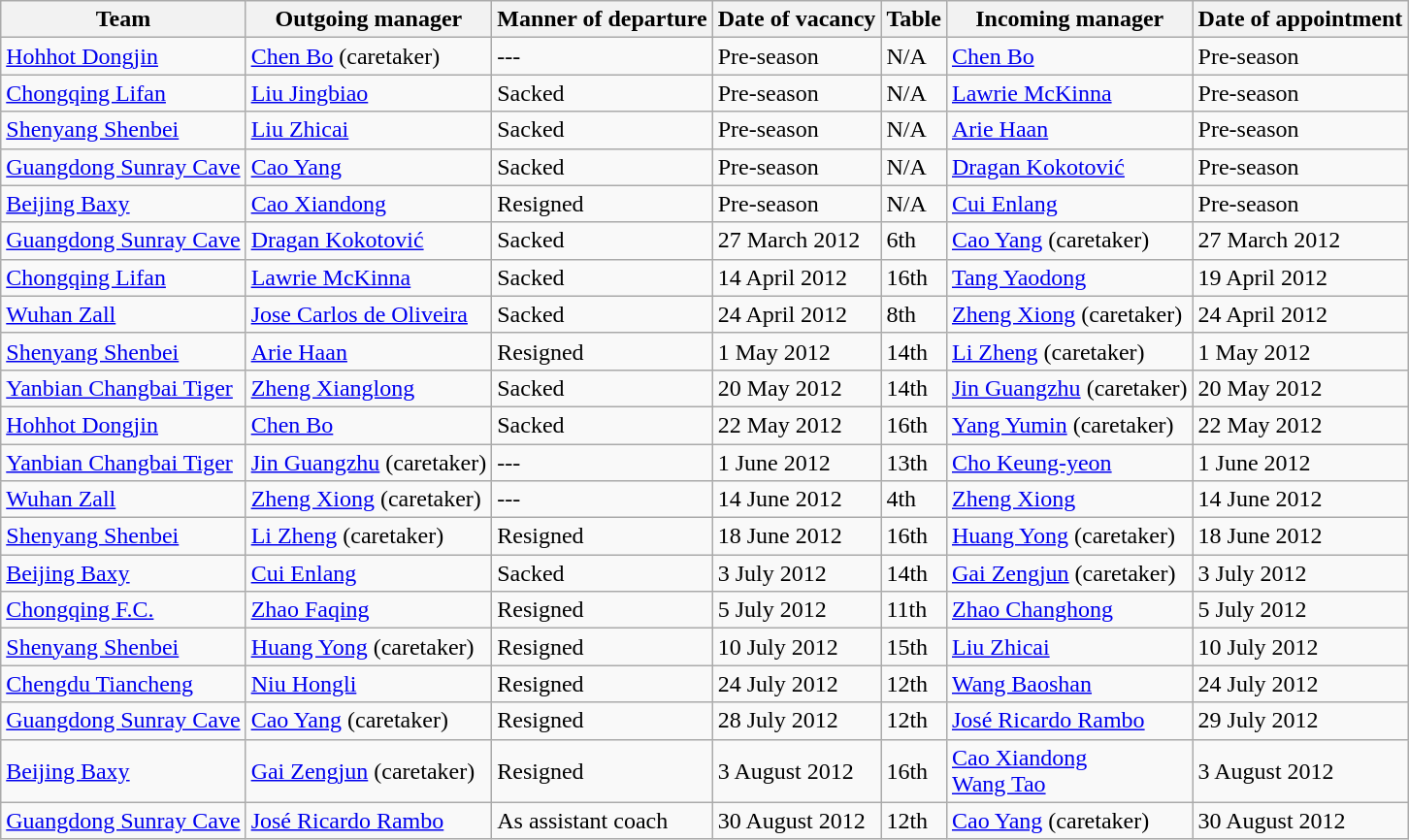<table class="wikitable">
<tr>
<th>Team</th>
<th>Outgoing manager</th>
<th>Manner of departure</th>
<th>Date of vacancy</th>
<th>Table</th>
<th>Incoming manager</th>
<th>Date of appointment</th>
</tr>
<tr>
<td><a href='#'>Hohhot Dongjin</a></td>
<td> <a href='#'>Chen Bo</a> (caretaker)</td>
<td>---</td>
<td>Pre-season</td>
<td>N/A</td>
<td> <a href='#'>Chen Bo</a></td>
<td>Pre-season</td>
</tr>
<tr>
<td><a href='#'>Chongqing Lifan</a></td>
<td> <a href='#'>Liu Jingbiao</a></td>
<td>Sacked</td>
<td>Pre-season</td>
<td>N/A</td>
<td> <a href='#'>Lawrie McKinna</a></td>
<td>Pre-season</td>
</tr>
<tr>
<td><a href='#'>Shenyang Shenbei</a></td>
<td> <a href='#'>Liu Zhicai</a></td>
<td>Sacked</td>
<td>Pre-season</td>
<td>N/A</td>
<td> <a href='#'>Arie Haan</a></td>
<td>Pre-season</td>
</tr>
<tr>
<td><a href='#'>Guangdong Sunray Cave</a></td>
<td> <a href='#'>Cao Yang</a></td>
<td>Sacked</td>
<td>Pre-season</td>
<td>N/A</td>
<td> <a href='#'>Dragan Kokotović</a></td>
<td>Pre-season</td>
</tr>
<tr>
<td><a href='#'>Beijing Baxy</a></td>
<td> <a href='#'>Cao Xiandong</a></td>
<td>Resigned</td>
<td>Pre-season</td>
<td>N/A</td>
<td> <a href='#'>Cui Enlang</a></td>
<td>Pre-season</td>
</tr>
<tr>
<td><a href='#'>Guangdong Sunray Cave</a></td>
<td> <a href='#'>Dragan Kokotović</a></td>
<td>Sacked</td>
<td>27 March 2012</td>
<td>6th</td>
<td> <a href='#'>Cao Yang</a> (caretaker)</td>
<td>27 March 2012</td>
</tr>
<tr>
<td><a href='#'>Chongqing Lifan</a></td>
<td> <a href='#'>Lawrie McKinna</a></td>
<td>Sacked</td>
<td>14 April 2012</td>
<td>16th</td>
<td> <a href='#'>Tang Yaodong</a></td>
<td>19 April 2012</td>
</tr>
<tr>
<td><a href='#'>Wuhan Zall</a></td>
<td> <a href='#'>Jose Carlos de Oliveira</a></td>
<td>Sacked</td>
<td>24 April 2012</td>
<td>8th</td>
<td> <a href='#'>Zheng Xiong</a> (caretaker)</td>
<td>24 April 2012</td>
</tr>
<tr>
<td><a href='#'>Shenyang Shenbei</a></td>
<td> <a href='#'>Arie Haan</a></td>
<td>Resigned</td>
<td>1 May 2012</td>
<td>14th</td>
<td> <a href='#'>Li Zheng</a> (caretaker)</td>
<td>1 May 2012</td>
</tr>
<tr>
<td><a href='#'>Yanbian Changbai Tiger</a></td>
<td> <a href='#'>Zheng Xianglong</a></td>
<td>Sacked</td>
<td>20 May 2012</td>
<td>14th</td>
<td> <a href='#'>Jin Guangzhu</a> (caretaker)</td>
<td>20 May 2012</td>
</tr>
<tr>
<td><a href='#'>Hohhot Dongjin</a></td>
<td> <a href='#'>Chen Bo</a></td>
<td>Sacked</td>
<td>22 May 2012</td>
<td>16th</td>
<td> <a href='#'>Yang Yumin</a> (caretaker)</td>
<td>22 May 2012</td>
</tr>
<tr>
<td><a href='#'>Yanbian Changbai Tiger</a></td>
<td> <a href='#'>Jin Guangzhu</a> (caretaker)</td>
<td>---</td>
<td>1 June 2012</td>
<td>13th</td>
<td> <a href='#'>Cho Keung-yeon</a></td>
<td>1 June 2012</td>
</tr>
<tr>
<td><a href='#'>Wuhan Zall</a></td>
<td> <a href='#'>Zheng Xiong</a> (caretaker)</td>
<td>---</td>
<td>14 June 2012</td>
<td>4th</td>
<td> <a href='#'>Zheng Xiong</a></td>
<td>14 June 2012</td>
</tr>
<tr>
<td><a href='#'>Shenyang Shenbei</a></td>
<td> <a href='#'>Li Zheng</a> (caretaker)</td>
<td>Resigned</td>
<td>18 June 2012</td>
<td>16th</td>
<td> <a href='#'>Huang Yong</a> (caretaker)</td>
<td>18 June 2012</td>
</tr>
<tr>
<td><a href='#'>Beijing Baxy</a></td>
<td> <a href='#'>Cui Enlang</a></td>
<td>Sacked</td>
<td>3 July 2012</td>
<td>14th</td>
<td> <a href='#'>Gai Zengjun</a> (caretaker)</td>
<td>3 July 2012</td>
</tr>
<tr>
<td><a href='#'>Chongqing F.C.</a></td>
<td> <a href='#'>Zhao Faqing</a></td>
<td>Resigned</td>
<td>5 July 2012</td>
<td>11th</td>
<td> <a href='#'>Zhao Changhong</a></td>
<td>5 July 2012</td>
</tr>
<tr>
<td><a href='#'>Shenyang Shenbei</a></td>
<td> <a href='#'>Huang Yong</a> (caretaker)</td>
<td>Resigned</td>
<td>10 July 2012</td>
<td>15th</td>
<td> <a href='#'>Liu Zhicai</a></td>
<td>10 July 2012</td>
</tr>
<tr>
<td><a href='#'>Chengdu Tiancheng</a></td>
<td> <a href='#'>Niu Hongli</a></td>
<td>Resigned</td>
<td>24 July 2012</td>
<td>12th</td>
<td> <a href='#'>Wang Baoshan</a></td>
<td>24 July 2012</td>
</tr>
<tr>
<td><a href='#'>Guangdong Sunray Cave</a></td>
<td> <a href='#'>Cao Yang</a> (caretaker)</td>
<td>Resigned</td>
<td>28 July 2012</td>
<td>12th</td>
<td> <a href='#'>José Ricardo Rambo</a></td>
<td>29 July 2012</td>
</tr>
<tr>
<td><a href='#'>Beijing Baxy</a></td>
<td> <a href='#'>Gai Zengjun</a> (caretaker)</td>
<td>Resigned</td>
<td>3 August 2012</td>
<td>16th</td>
<td> <a href='#'>Cao Xiandong</a><br>  <a href='#'>Wang Tao</a></td>
<td>3 August 2012</td>
</tr>
<tr>
<td><a href='#'>Guangdong Sunray Cave</a></td>
<td> <a href='#'>José Ricardo Rambo</a></td>
<td>As assistant coach</td>
<td>30 August 2012</td>
<td>12th</td>
<td> <a href='#'>Cao Yang</a> (caretaker)</td>
<td>30 August 2012</td>
</tr>
</table>
